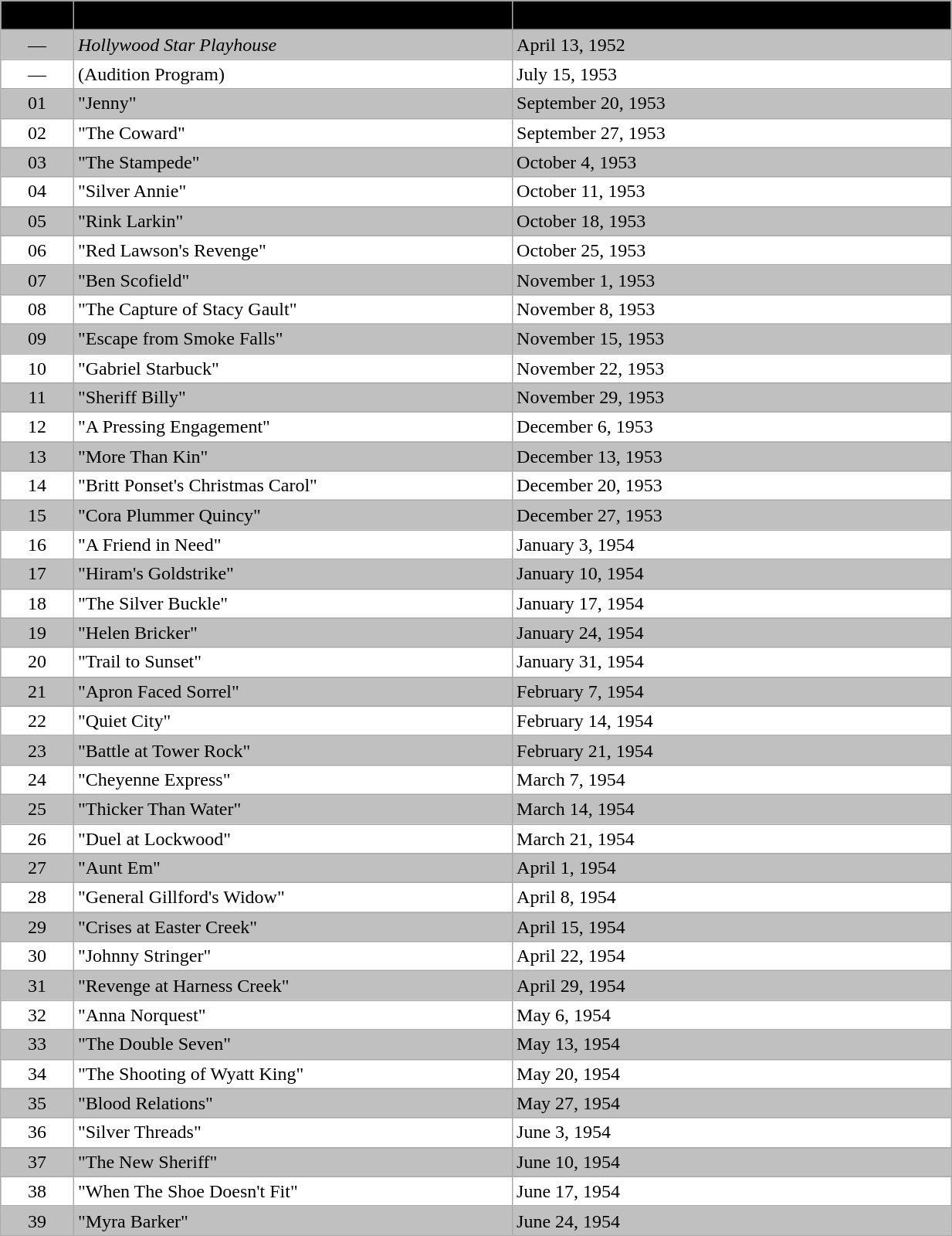<table class="wikitable" width=65%>
<tr>
<th style="width: 5%; background-color: #000000"><span>Ep #</span></th>
<th style="width: 30%;background-color: #000000"><span>Title</span></th>
<th style="width: 30%;background-color: #000000"><span>Airdate</span></th>
</tr>
<tr bgcolor=#C0C0C0>
<td align=center>—</td>
<td><em>Hollywood Star Playhouse</em></td>
<td>April 13, 1952</td>
</tr>
<tr bgcolor=#FFFFFF>
<td align=center>—</td>
<td>(Audition Program)</td>
<td>July 15, 1953</td>
</tr>
<tr bgcolor=#C0C0C0>
<td align=center><span>0</span>1</td>
<td>"Jenny"</td>
<td>September 20, 1953</td>
</tr>
<tr bgcolor=#FFFFFF>
<td align=center><span>0</span>2</td>
<td>"The Coward"</td>
<td>September 27, 1953</td>
</tr>
<tr bgcolor=#C0C0C0>
<td align=center><span>0</span>3</td>
<td>"The Stampede"</td>
<td>October 4, 1953</td>
</tr>
<tr bgcolor=#FFFFFF>
<td align=center><span>0</span>4</td>
<td>"Silver Annie"</td>
<td>October 11, 1953</td>
</tr>
<tr bgcolor=#C0C0C0>
<td align=center><span>0</span>5</td>
<td>"Rink Larkin"</td>
<td>October 18, 1953</td>
</tr>
<tr bgcolor=#FFFFFF>
<td align=center><span>0</span>6</td>
<td>"Red Lawson's Revenge"</td>
<td>October 25, 1953</td>
</tr>
<tr bgcolor=#C0C0C0>
<td align=center><span>0</span>7</td>
<td>"Ben Scofield"</td>
<td>November 1, 1953</td>
</tr>
<tr bgcolor=#FFFFFF>
<td align=center><span>0</span>8</td>
<td>"The Capture of Stacy Gault"</td>
<td>November 8, 1953</td>
</tr>
<tr bgcolor=#C0C0C0>
<td align=center><span>0</span>9</td>
<td>"Escape from Smoke Falls"</td>
<td>November 15, 1953</td>
</tr>
<tr bgcolor=#FFFFFF>
<td align=center>10</td>
<td>"Gabriel Starbuck"</td>
<td>November 22, 1953</td>
</tr>
<tr bgcolor=#C0C0C0>
<td align=center>11</td>
<td>"Sheriff Billy"</td>
<td>November 29, 1953</td>
</tr>
<tr bgcolor=#FFFFFF>
<td align=center>12</td>
<td>"A Pressing Engagement"</td>
<td>December 6, 1953</td>
</tr>
<tr bgcolor=#C0C0C0>
<td align=center>13</td>
<td>"More Than Kin"</td>
<td>December 13, 1953</td>
</tr>
<tr bgcolor=#FFFFFF>
<td align=center>14</td>
<td>"Britt Ponset's Christmas Carol"</td>
<td>December 20, 1953</td>
</tr>
<tr bgcolor=#C0C0C0>
<td align=center>15</td>
<td>"Cora Plummer Quincy"</td>
<td>December 27, 1953</td>
</tr>
<tr bgcolor=#FFFFFF>
<td align=center>16</td>
<td>"A Friend in Need"</td>
<td>January 3, 1954</td>
</tr>
<tr bgcolor=#C0C0C0>
<td align=center>17</td>
<td>"Hiram's Goldstrike"</td>
<td>January 10, 1954</td>
</tr>
<tr bgcolor=#FFFFFF>
<td align=center>18</td>
<td>"The Silver Buckle"</td>
<td>January 17, 1954</td>
</tr>
<tr bgcolor=#C0C0C0>
<td align=center>19</td>
<td>"Helen Bricker"</td>
<td>January 24, 1954</td>
</tr>
<tr bgcolor=#FFFFFF>
<td align=center>20</td>
<td>"Trail to Sunset"</td>
<td>January 31, 1954</td>
</tr>
<tr bgcolor=#C0C0C0>
<td align=center>21</td>
<td>"Apron Faced Sorrel"</td>
<td>February 7, 1954</td>
</tr>
<tr bgcolor=#FFFFFF>
<td align=center>22</td>
<td>"Quiet City"</td>
<td>February 14, 1954</td>
</tr>
<tr bgcolor=#C0C0C0>
<td align=center>23</td>
<td>"Battle at Tower Rock"</td>
<td>February 21, 1954</td>
</tr>
<tr bgcolor=#FFFFFF>
<td align=center>24</td>
<td>"Cheyenne Express"</td>
<td>March 7, 1954</td>
</tr>
<tr bgcolor=#C0C0C0>
<td align=center>25</td>
<td>"Thicker Than Water"</td>
<td>March 14, 1954</td>
</tr>
<tr bgcolor=#FFFFFF>
<td align=center>26</td>
<td>"Duel at Lockwood"</td>
<td>March 21, 1954</td>
</tr>
<tr bgcolor=#C0C0C0>
<td align=center>27</td>
<td>"Aunt Em"</td>
<td>April 1, 1954</td>
</tr>
<tr bgcolor=#FFFFFF>
<td align=center>28</td>
<td>"General Gillford's Widow"</td>
<td>April 8, 1954</td>
</tr>
<tr bgcolor=#C0C0C0>
<td align=center>29</td>
<td>"Crises at Easter Creek"</td>
<td>April 15, 1954</td>
</tr>
<tr bgcolor=#FFFFFF>
<td align=center>30</td>
<td>"Johnny Stringer"</td>
<td>April 22, 1954</td>
</tr>
<tr bgcolor=#C0C0C0>
<td align=center>31</td>
<td>"Revenge at Harness Creek"</td>
<td>April 29, 1954</td>
</tr>
<tr bgcolor=#FFFFFF>
<td align=center>32</td>
<td>"Anna Norquest"</td>
<td>May 6, 1954</td>
</tr>
<tr bgcolor=#C0C0C0>
<td align=center>33</td>
<td>"The Double Seven"</td>
<td>May 13, 1954</td>
</tr>
<tr bgcolor=#FFFFFF>
<td align=center>34</td>
<td>"The Shooting of Wyatt King"</td>
<td>May 20, 1954</td>
</tr>
<tr bgcolor=#C0C0C0>
<td align=center>35</td>
<td>"Blood Relations"</td>
<td>May 27, 1954</td>
</tr>
<tr bgcolor=#FFFFFF>
<td align=center>36</td>
<td>"Silver Threads"</td>
<td>June 3, 1954</td>
</tr>
<tr bgcolor=#C0C0C0>
<td align=center>37</td>
<td>"The New Sheriff"</td>
<td>June 10, 1954</td>
</tr>
<tr bgcolor=#FFFFFF>
<td align=center>38</td>
<td>"When The Shoe Doesn't Fit"</td>
<td>June 17, 1954</td>
</tr>
<tr bgcolor=#C0C0C0>
<td align=center>39</td>
<td>"Myra Barker"</td>
<td>June 24, 1954</td>
</tr>
</table>
